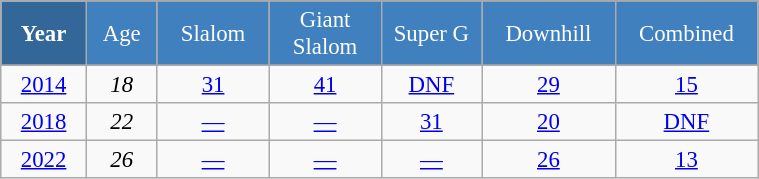<table class="wikitable" style="font-size:95%; text-align:center; border:grey solid 1px; border-collapse:collapse;" width="40%">
<tr style="background-color:#369; color:white;">
<td rowspan="2" colspan="1" width="4%"><strong>Year</strong></td>
</tr>
<tr style="background-color:#4180be; color:white;">
<td width="3%">Age</td>
<td width="5%">Slalom</td>
<td width="5%">Giant<br>Slalom</td>
<td width="5%">Super G</td>
<td width="5%">Downhill</td>
<td width="5%">Combined</td>
</tr>
<tr style="background-color:#8CB2D8; color:white;">
</tr>
<tr>
<td><a href='#'>2014</a></td>
<td><em>18</em></td>
<td><a href='#'>31</a></td>
<td><a href='#'>41</a></td>
<td><a href='#'>DNF</a></td>
<td><a href='#'>29</a></td>
<td><a href='#'>15</a></td>
</tr>
<tr>
<td><a href='#'>2018</a></td>
<td><em>22</em></td>
<td><a href='#'>—</a></td>
<td><a href='#'>—</a></td>
<td><a href='#'>31</a></td>
<td><a href='#'>20</a></td>
<td><a href='#'>DNF</a></td>
</tr>
<tr>
<td><a href='#'>2022</a></td>
<td><em>26</em></td>
<td><a href='#'>—</a></td>
<td><a href='#'>—</a></td>
<td><a href='#'>—</a></td>
<td><a href='#'>26</a></td>
<td><a href='#'>13</a></td>
</tr>
</table>
